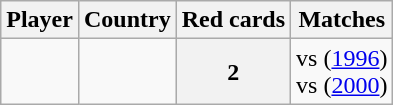<table class="wikitable">
<tr>
<th>Player</th>
<th>Country</th>
<th>Red cards</th>
<th>Matches</th>
</tr>
<tr>
<td></td>
<td></td>
<th scope="row">2</th>
<td>vs  (<a href='#'>1996</a>)<br>vs  (<a href='#'>2000</a>)</td>
</tr>
</table>
